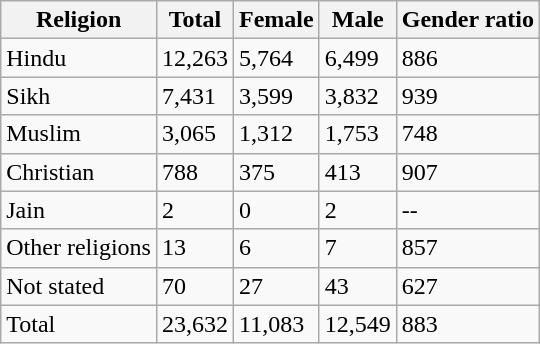<table class="wikitable sortable">
<tr>
<th>Religion</th>
<th>Total</th>
<th>Female</th>
<th>Male</th>
<th>Gender ratio</th>
</tr>
<tr>
<td>Hindu</td>
<td>12,263</td>
<td>5,764</td>
<td>6,499</td>
<td>886</td>
</tr>
<tr>
<td>Sikh</td>
<td>7,431</td>
<td>3,599</td>
<td>3,832</td>
<td>939</td>
</tr>
<tr>
<td>Muslim</td>
<td>3,065</td>
<td>1,312</td>
<td>1,753</td>
<td>748</td>
</tr>
<tr>
<td>Christian</td>
<td>788</td>
<td>375</td>
<td>413</td>
<td>907</td>
</tr>
<tr>
<td>Jain</td>
<td>2</td>
<td>0</td>
<td>2</td>
<td>--</td>
</tr>
<tr>
<td>Other religions</td>
<td>13</td>
<td>6</td>
<td>7</td>
<td>857</td>
</tr>
<tr>
<td>Not stated</td>
<td>70</td>
<td>27</td>
<td>43</td>
<td>627</td>
</tr>
<tr>
<td>Total</td>
<td>23,632</td>
<td>11,083</td>
<td>12,549</td>
<td>883</td>
</tr>
</table>
